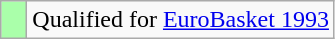<table class="wikitable">
<tr>
<td width=10px bgcolor="#aaffaa"></td>
<td>Qualified for <a href='#'>EuroBasket 1993</a></td>
</tr>
</table>
